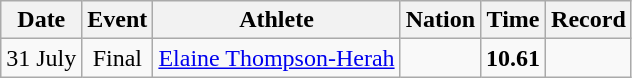<table class="wikitable sortable" style=text-align:center>
<tr>
<th>Date</th>
<th>Event</th>
<th>Athlete</th>
<th>Nation</th>
<th>Time</th>
<th>Record</th>
</tr>
<tr>
<td>31 July</td>
<td>Final</td>
<td align=left><a href='#'>Elaine Thompson-Herah</a></td>
<td align=left></td>
<td><strong>10.61</strong></td>
<td></td>
</tr>
</table>
